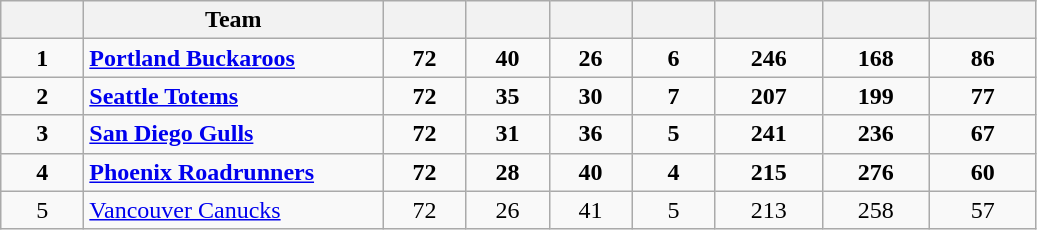<table class="wikitable sortable">
<tr>
<th scope="col" style="width:3em"></th>
<th scope="col" style="width:12em">Team</th>
<th scope="col" style="width:3em" class="unsortable"></th>
<th scope="col" style="width:3em"></th>
<th scope="col" style="width:3em"></th>
<th scope="col" style="width:3em"></th>
<th scope="col" style="width:4em"></th>
<th scope="col" style="width:4em"></th>
<th scope="col" style="width:4em"></th>
</tr>
<tr style="text-align:center;font-weight:bold;">
<td>1</td>
<td style="text-align:left;"><a href='#'>Portland Buckaroos</a></td>
<td>72</td>
<td>40</td>
<td>26</td>
<td>6</td>
<td>246</td>
<td>168</td>
<td>86</td>
</tr>
<tr style="text-align:center;font-weight:bold;">
<td>2</td>
<td style="text-align:left;"><a href='#'>Seattle Totems</a></td>
<td>72</td>
<td>35</td>
<td>30</td>
<td>7</td>
<td>207</td>
<td>199</td>
<td>77</td>
</tr>
<tr style="text-align:center;font-weight:bold;">
<td>3</td>
<td style="text-align:left;"><a href='#'>San Diego Gulls</a></td>
<td>72</td>
<td>31</td>
<td>36</td>
<td>5</td>
<td>241</td>
<td>236</td>
<td>67</td>
</tr>
<tr style="text-align:center;font-weight:bold;">
<td>4</td>
<td style="text-align:left;"><a href='#'>Phoenix Roadrunners</a></td>
<td>72</td>
<td>28</td>
<td>40</td>
<td>4</td>
<td>215</td>
<td>276</td>
<td>60</td>
</tr>
<tr style="text-align:center;">
<td>5</td>
<td style="text-align:left;"><a href='#'>Vancouver Canucks</a></td>
<td>72</td>
<td>26</td>
<td>41</td>
<td>5</td>
<td>213</td>
<td>258</td>
<td>57</td>
</tr>
</table>
